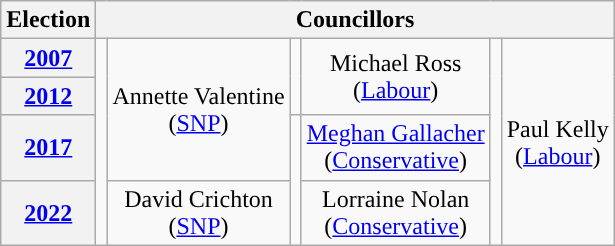<table class="wikitable" style="text-align:center">
<tr>
<th>Election</th>
<th colspan=8>Councillors</th>
</tr>
<tr>
<th><a href='#'>2007</a></th>
<td rowspan=4; style="background-color: "></td>
<td rowspan=3>Annette Valentine<br>(<a href='#'>SNP</a>)</td>
<td rowspan=2; style="background-color: "></td>
<td rowspan=2>Michael Ross<br>(<a href='#'>Labour</a>)</td>
<td rowspan=4; style="background-color: "></td>
<td rowspan=4>Paul Kelly<br>(<a href='#'>Labour</a>)</td>
</tr>
<tr>
<th><a href='#'>2012</a></th>
</tr>
<tr>
<th><a href='#'>2017</a></th>
<td rowspan=2; style="background-color: "></td>
<td rowspan=1><a href='#'>Meghan Gallacher</a><br>(<a href='#'>Conservative</a>)</td>
</tr>
<tr>
<th><a href='#'>2022</a></th>
<td rowspan=1>David Crichton<br>(<a href='#'>SNP</a>)</td>
<td rowspan=1>Lorraine Nolan<br>(<a href='#'>Conservative</a>)</td>
</tr>
</table>
